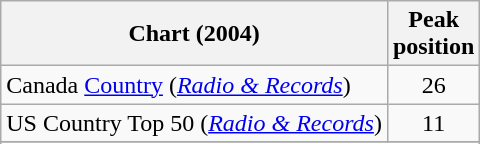<table class="wikitable sortable">
<tr>
<th align="left">Chart (2004)</th>
<th align="center">Peak<br>position</th>
</tr>
<tr>
<td>Canada <a href='#'>Country</a> (<em><a href='#'>Radio & Records</a></em>)</td>
<td align="center">26</td>
</tr>
<tr>
<td>US Country Top 50 (<em><a href='#'>Radio & Records</a></em>)</td>
<td align="center">11</td>
</tr>
<tr>
</tr>
<tr>
</tr>
<tr>
</tr>
</table>
